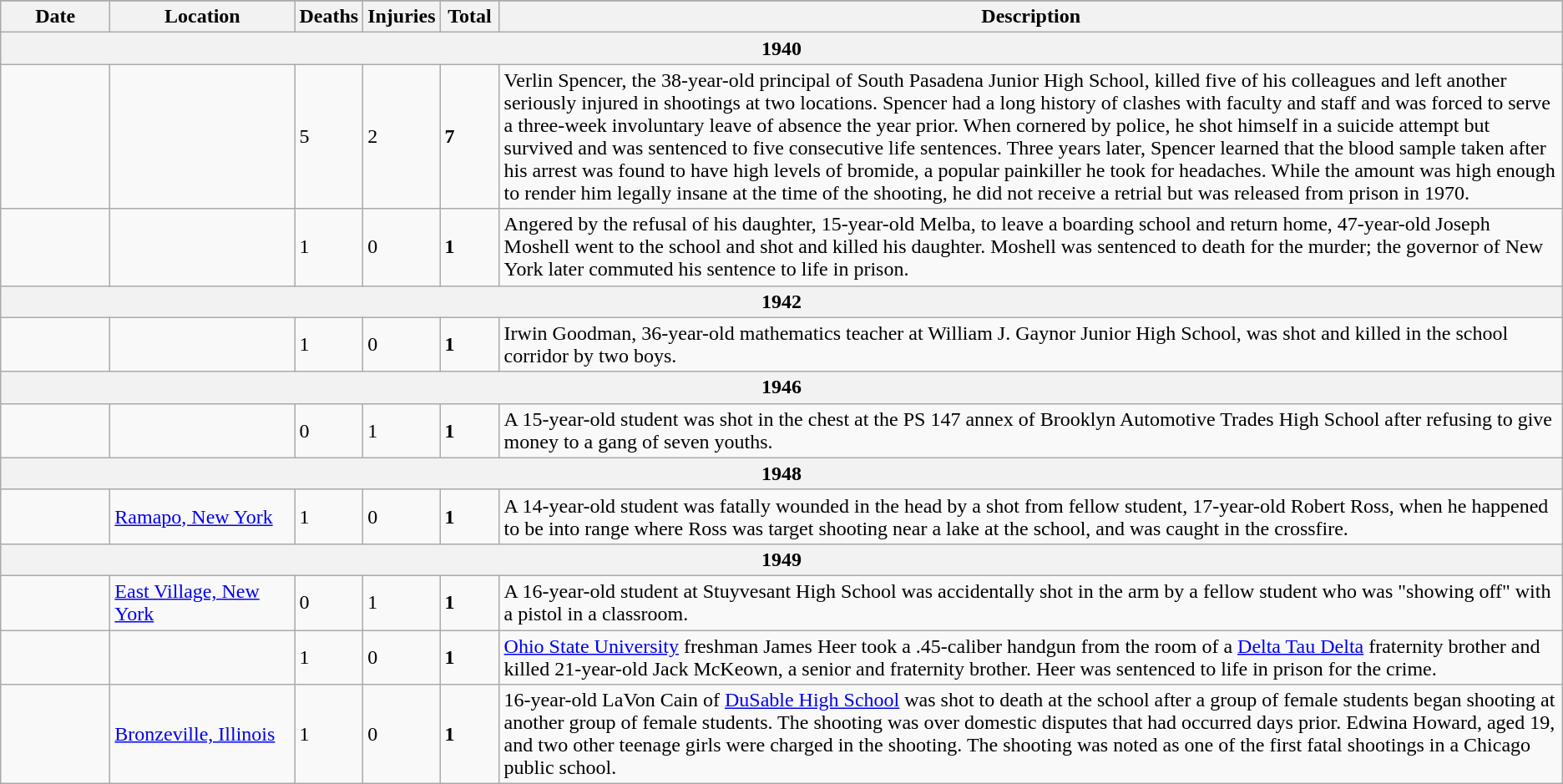<table class="sortable wikitable" style="font-size:100%;" id="1940s">
<tr>
</tr>
<tr>
<th style="width:80px;">Date</th>
<th style="width:140px;">Location</th>
<th style="width:40px;">Deaths</th>
<th style="width:40px;">Injuries</th>
<th style="width:40px;">Total</th>
<th class="unsortable">Description</th>
</tr>
<tr>
<th colspan="6">1940 </th>
</tr>
<tr>
<td></td>
<td></td>
<td>5</td>
<td>2</td>
<td><strong>7</strong></td>
<td>Verlin Spencer, the 38-year-old principal of South Pasadena Junior High School, killed five of his colleagues and left another seriously injured in shootings at two locations. Spencer had a long history of clashes with faculty and staff and was forced to serve a three-week involuntary leave of absence the year prior. When cornered by police, he shot himself in a suicide attempt but survived and was sentenced to five consecutive life sentences. Three years later, Spencer learned that the blood sample taken after his arrest was found to have high levels of bromide, a popular painkiller he took for headaches. While the amount was high enough to render him legally insane at the time of the shooting, he did not receive a retrial but was released from prison in 1970.</td>
</tr>
<tr>
<td></td>
<td></td>
<td>1</td>
<td>0</td>
<td><strong>1</strong></td>
<td>Angered by the refusal of his daughter, 15-year-old Melba, to leave a boarding school and return home, 47-year-old Joseph Moshell went to the school and shot and killed his daughter. Moshell was sentenced to death for the murder; the governor of New York later commuted his sentence to life in prison.</td>
</tr>
<tr>
<th colspan="6">1942 </th>
</tr>
<tr>
<td></td>
<td></td>
<td>1</td>
<td>0</td>
<td><strong>1</strong></td>
<td>Irwin Goodman, 36-year-old mathematics teacher at William J. Gaynor Junior High School, was shot and killed in the school corridor by two boys.</td>
</tr>
<tr>
<th colspan="6">1946 </th>
</tr>
<tr>
<td></td>
<td></td>
<td>0</td>
<td>1</td>
<td><strong>1</strong></td>
<td>A 15-year-old student was shot in the chest at the PS 147 annex of Brooklyn Automotive Trades High School after refusing to give money to a gang of seven youths.</td>
</tr>
<tr>
<th colspan="6">1948 </th>
</tr>
<tr>
<td></td>
<td><a href='#'>Ramapo, New York</a></td>
<td>1</td>
<td>0</td>
<td><strong>1</strong></td>
<td>A 14-year-old student was fatally wounded in the head by a shot from fellow student, 17-year-old Robert Ross, when he happened to be into range where Ross was target shooting near a lake at the school, and was caught in the crossfire.</td>
</tr>
<tr>
<th colspan="6">1949 </th>
</tr>
<tr>
<td></td>
<td sort><a href='#'>East Village, New York</a></td>
<td>0</td>
<td>1</td>
<td><strong>1</strong></td>
<td>A 16-year-old student at Stuyvesant High School was accidentally shot in the arm by a fellow student who was "showing off" with a pistol in a classroom.</td>
</tr>
<tr>
<td></td>
<td></td>
<td>1</td>
<td>0</td>
<td><strong>1</strong></td>
<td><a href='#'>Ohio State University</a> freshman James Heer took a .45-caliber handgun from the room of a <a href='#'>Delta Tau Delta</a> fraternity brother and killed 21-year-old Jack McKeown, a senior and fraternity brother. Heer was sentenced to life in prison for the crime.</td>
</tr>
<tr>
<td></td>
<td sort><a href='#'>Bronzeville, Illinois</a></td>
<td>1</td>
<td>0</td>
<td><strong>1</strong></td>
<td>16-year-old LaVon Cain of <a href='#'>DuSable High School</a> was shot to death at the school after a group of female students began shooting at another group of female students. The shooting was over domestic disputes that had occurred days prior. Edwina Howard, aged 19, and two other teenage girls were charged in the shooting. The shooting was noted as one of the first fatal shootings in a Chicago public school.</td>
</tr>
</table>
